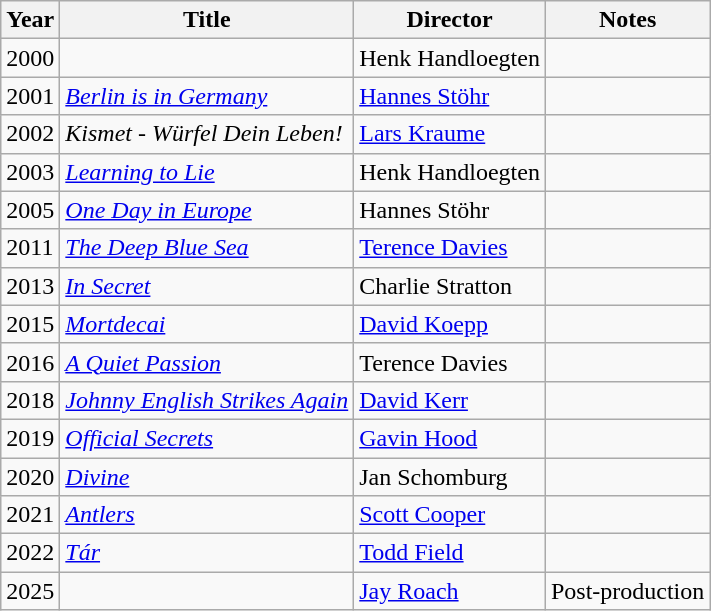<table class="wikitable">
<tr>
<th>Year</th>
<th>Title</th>
<th>Director</th>
<th>Notes</th>
</tr>
<tr>
<td>2000</td>
<td><em></em></td>
<td>Henk Handloegten</td>
<td></td>
</tr>
<tr>
<td>2001</td>
<td><em><a href='#'>Berlin is in Germany</a></em></td>
<td><a href='#'>Hannes Stöhr</a></td>
<td></td>
</tr>
<tr>
<td>2002</td>
<td><em>Kismet - Würfel Dein Leben!</em></td>
<td><a href='#'>Lars Kraume</a></td>
<td></td>
</tr>
<tr>
<td>2003</td>
<td><em><a href='#'>Learning to Lie</a></em></td>
<td>Henk Handloegten</td>
<td></td>
</tr>
<tr>
<td>2005</td>
<td><em><a href='#'>One Day in Europe</a></em></td>
<td>Hannes Stöhr</td>
<td></td>
</tr>
<tr>
<td>2011</td>
<td><em><a href='#'>The Deep Blue Sea</a></em></td>
<td><a href='#'>Terence Davies</a></td>
<td></td>
</tr>
<tr>
<td>2013</td>
<td><em><a href='#'>In Secret</a></em></td>
<td>Charlie Stratton</td>
<td></td>
</tr>
<tr>
<td>2015</td>
<td><em><a href='#'>Mortdecai</a></em></td>
<td><a href='#'>David Koepp</a></td>
<td></td>
</tr>
<tr>
<td>2016</td>
<td><em><a href='#'>A Quiet Passion</a></em></td>
<td>Terence Davies</td>
<td></td>
</tr>
<tr>
<td>2018</td>
<td><em><a href='#'>Johnny English Strikes Again</a> </em></td>
<td><a href='#'>David Kerr</a></td>
<td></td>
</tr>
<tr>
<td>2019</td>
<td><em><a href='#'>Official Secrets</a></em></td>
<td><a href='#'>Gavin Hood</a></td>
<td></td>
</tr>
<tr>
<td>2020</td>
<td><em><a href='#'>Divine</a></em></td>
<td>Jan Schomburg</td>
<td></td>
</tr>
<tr>
<td>2021</td>
<td><em><a href='#'>Antlers</a></em></td>
<td><a href='#'>Scott Cooper</a></td>
<td></td>
</tr>
<tr>
<td>2022</td>
<td><em><a href='#'>Tár</a></em></td>
<td><a href='#'>Todd Field</a></td>
<td></td>
</tr>
<tr>
<td>2025</td>
<td></td>
<td><a href='#'>Jay Roach</a></td>
<td>Post-production</td>
</tr>
</table>
